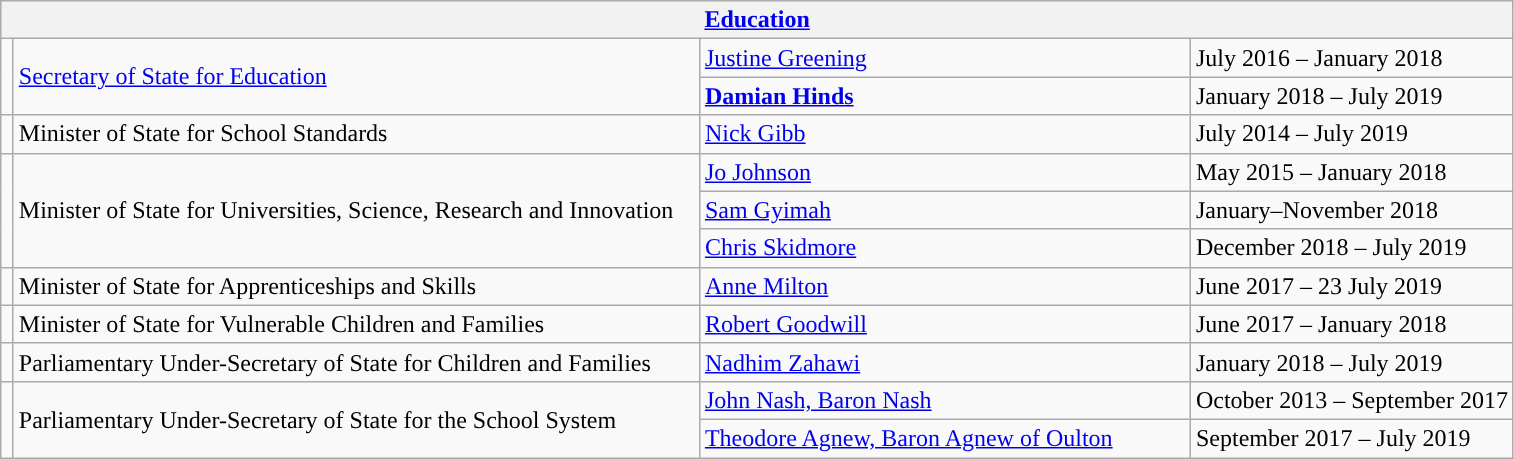<table class="wikitable">
<tr>
<th colspan="4"><a href='#'>Education</a></th>
</tr>
<tr>
<td rowspan="2" style="width: 1px; background: "></td>
<td rowspan="2" style="width: 450px;"><a href='#'>Secretary of State for Education</a></td>
<td style="width: 320px;"><a href='#'>Justine Greening</a><br></td>
<td>July 2016 – January 2018</td>
</tr>
<tr>
<td><strong><a href='#'>Damian Hinds</a></strong></td>
<td>January 2018 – July 2019</td>
</tr>
<tr>
<td style="width: 1px; background: "></td>
<td>Minister of State for School Standards</td>
<td><a href='#'>Nick Gibb</a><br></td>
<td>July 2014 – July 2019</td>
</tr>
<tr>
<td rowspan="3" style="width: 1px; background: "></td>
<td rowspan="3">Minister of State for Universities, Science, Research and Innovation<br></td>
<td><a href='#'>Jo Johnson</a></td>
<td>May 2015 – January 2018</td>
</tr>
<tr>
<td><a href='#'>Sam Gyimah</a></td>
<td>January–November 2018</td>
</tr>
<tr>
<td><a href='#'>Chris Skidmore</a></td>
<td>December 2018 – July 2019</td>
</tr>
<tr>
<td style="width: 1px; background: "></td>
<td>Minister of State for Apprenticeships and Skills</td>
<td><a href='#'>Anne Milton</a><br></td>
<td>June 2017 – 23 July 2019</td>
</tr>
<tr>
<td style="width: 1px; background: "></td>
<td>Minister of State for Vulnerable Children and Families</td>
<td><a href='#'>Robert Goodwill</a></td>
<td>June 2017 – January 2018</td>
</tr>
<tr>
<td style="width: 1px; background: "></td>
<td>Parliamentary Under-Secretary of State for Children and Families</td>
<td><a href='#'>Nadhim Zahawi</a></td>
<td>January 2018 – July 2019</td>
</tr>
<tr>
<td rowspan="2" style="width: 1px; background: "></td>
<td rowspan="2">Parliamentary Under-Secretary of State for the School System</td>
<td><a href='#'>John Nash, Baron Nash</a><br></td>
<td>October 2013 – September 2017</td>
</tr>
<tr>
<td><a href='#'>Theodore Agnew, Baron Agnew of Oulton</a><br></td>
<td>September 2017 – July 2019</td>
</tr>
</table>
